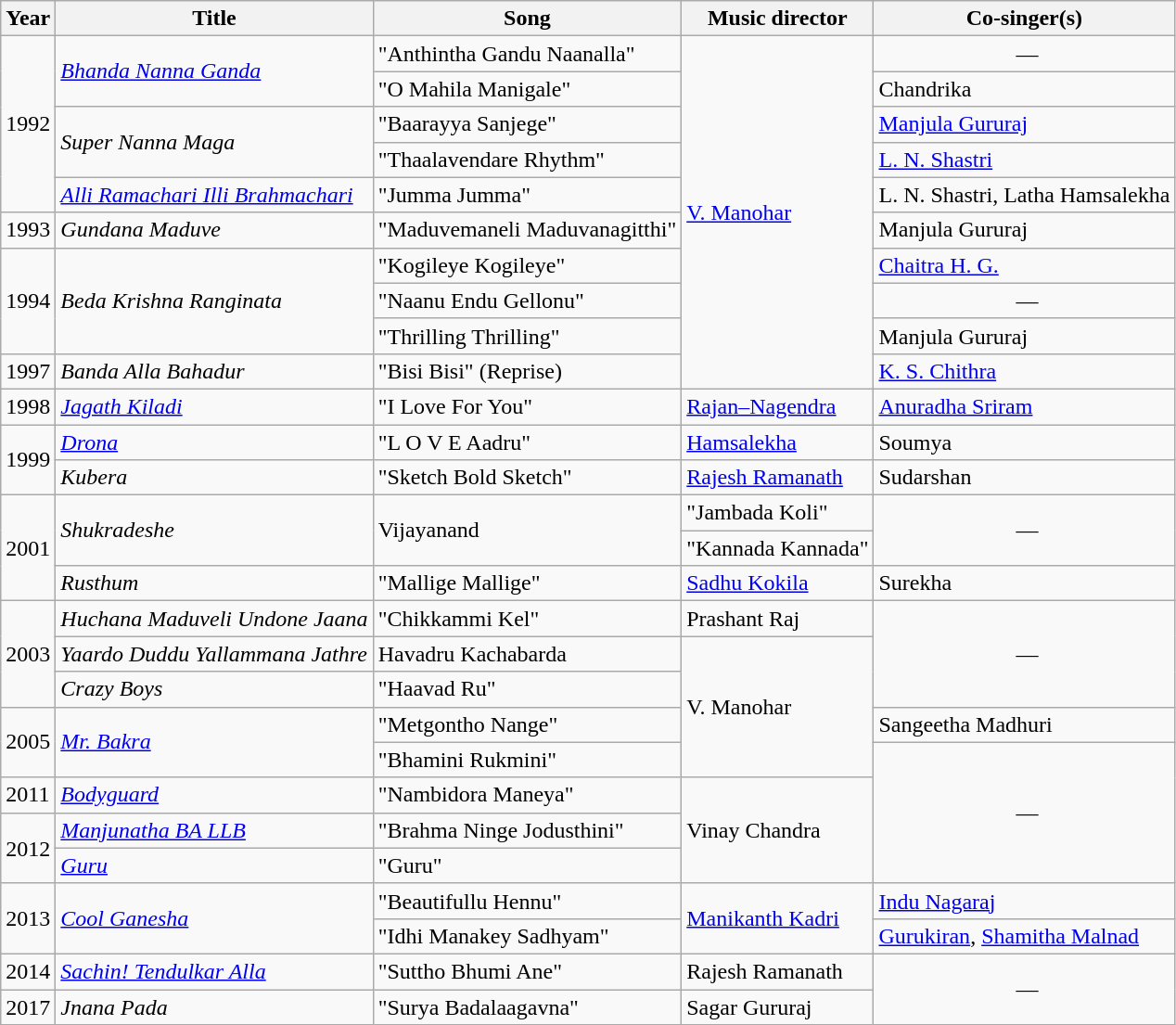<table class="wikitable">
<tr>
<th>Year</th>
<th>Title</th>
<th>Song</th>
<th>Music director</th>
<th>Co-singer(s)</th>
</tr>
<tr>
<td rowspan="5">1992</td>
<td rowspan="2"><em><a href='#'>Bhanda Nanna Ganda</a></em></td>
<td>"Anthintha Gandu Naanalla"</td>
<td rowspan="10"><a href='#'>V. Manohar</a></td>
<td style="text-align:center;"> —</td>
</tr>
<tr>
<td>"O Mahila Manigale"</td>
<td>Chandrika</td>
</tr>
<tr>
<td rowspan="2"><em>Super Nanna Maga</em></td>
<td>"Baarayya Sanjege"</td>
<td><a href='#'>Manjula Gururaj</a></td>
</tr>
<tr>
<td>"Thaalavendare Rhythm"</td>
<td><a href='#'>L. N. Shastri</a></td>
</tr>
<tr>
<td><em><a href='#'>Alli Ramachari Illi Brahmachari</a></em></td>
<td>"Jumma Jumma"</td>
<td>L. N. Shastri, Latha Hamsalekha</td>
</tr>
<tr>
<td>1993</td>
<td><em>Gundana Maduve</em></td>
<td>"Maduvemaneli Maduvanagitthi"</td>
<td>Manjula Gururaj</td>
</tr>
<tr>
<td rowspan="3">1994</td>
<td rowspan="3"><em>Beda Krishna Ranginata</em></td>
<td>"Kogileye Kogileye"</td>
<td><a href='#'>Chaitra H. G.</a></td>
</tr>
<tr>
<td>"Naanu Endu Gellonu"</td>
<td style="text-align:center;"> —</td>
</tr>
<tr>
<td>"Thrilling Thrilling"</td>
<td>Manjula Gururaj</td>
</tr>
<tr>
<td>1997</td>
<td><em>Banda Alla Bahadur</em></td>
<td>"Bisi Bisi" (Reprise)</td>
<td><a href='#'>K. S. Chithra</a></td>
</tr>
<tr>
<td>1998</td>
<td><em><a href='#'>Jagath Kiladi</a></em></td>
<td>"I Love For You"</td>
<td><a href='#'>Rajan–Nagendra</a></td>
<td><a href='#'>Anuradha Sriram</a></td>
</tr>
<tr>
<td rowspan="2">1999</td>
<td><em><a href='#'>Drona</a></em></td>
<td>"L O V E Aadru"</td>
<td><a href='#'>Hamsalekha</a></td>
<td>Soumya</td>
</tr>
<tr>
<td><em>Kubera</em></td>
<td>"Sketch Bold Sketch"</td>
<td><a href='#'>Rajesh Ramanath</a></td>
<td>Sudarshan</td>
</tr>
<tr>
<td rowspan="3">2001</td>
<td rowspan="2"><em>Shukradeshe</em></td>
<td rowspan="2">Vijayanand</td>
<td>"Jambada Koli"</td>
<td rowspan="2" style="text-align:center;"> —</td>
</tr>
<tr>
<td>"Kannada Kannada"</td>
</tr>
<tr>
<td><em>Rusthum</em></td>
<td>"Mallige Mallige"</td>
<td><a href='#'>Sadhu Kokila</a></td>
<td>Surekha</td>
</tr>
<tr>
<td rowspan="3">2003</td>
<td><em>Huchana Maduveli Undone Jaana</em></td>
<td>"Chikkammi Kel"</td>
<td>Prashant Raj</td>
<td rowspan="3" style="text-align:center;"> —</td>
</tr>
<tr>
<td><em>Yaardo Duddu Yallammana Jathre</em></td>
<td>Havadru Kachabarda</td>
<td rowspan="4">V. Manohar</td>
</tr>
<tr>
<td><em>Crazy Boys</em></td>
<td>"Haavad Ru"</td>
</tr>
<tr>
<td rowspan="2">2005</td>
<td rowspan="2"><em><a href='#'>Mr. Bakra</a></em></td>
<td>"Metgontho Nange"</td>
<td>Sangeetha Madhuri</td>
</tr>
<tr>
<td>"Bhamini Rukmini"</td>
<td rowspan="4" style="text-align:center;"> —</td>
</tr>
<tr>
<td>2011</td>
<td><em><a href='#'>Bodyguard</a></em></td>
<td>"Nambidora Maneya"</td>
<td rowspan="3">Vinay Chandra</td>
</tr>
<tr>
<td rowspan="2">2012</td>
<td><em><a href='#'>Manjunatha BA LLB</a></em></td>
<td>"Brahma Ninge Jodusthini"</td>
</tr>
<tr>
<td><em><a href='#'>Guru</a></em></td>
<td>"Guru"</td>
</tr>
<tr>
<td rowspan="2">2013</td>
<td rowspan="2"><em><a href='#'>Cool Ganesha</a></em></td>
<td>"Beautifullu Hennu"</td>
<td rowspan="2"><a href='#'>Manikanth Kadri</a></td>
<td><a href='#'>Indu Nagaraj</a></td>
</tr>
<tr>
<td>"Idhi Manakey Sadhyam"</td>
<td><a href='#'>Gurukiran</a>, <a href='#'>Shamitha Malnad</a></td>
</tr>
<tr>
<td>2014</td>
<td><em><a href='#'>Sachin! Tendulkar Alla</a></em></td>
<td>"Suttho Bhumi Ane"</td>
<td>Rajesh Ramanath</td>
<td rowspan="2" style="text-align:center;"> —</td>
</tr>
<tr>
<td>2017</td>
<td><em>Jnana Pada</em></td>
<td>"Surya Badalaagavna"</td>
<td>Sagar Gururaj</td>
</tr>
</table>
